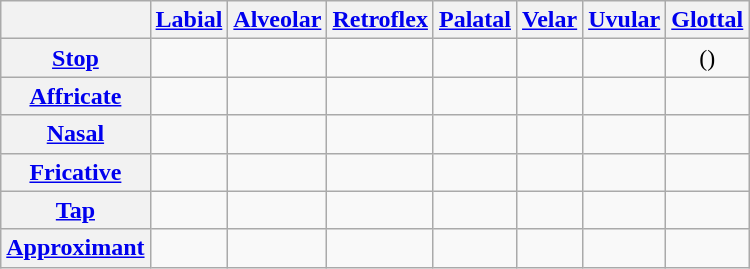<table class="wikitable" style="text-align:center">
<tr>
<th></th>
<th><a href='#'>Labial</a></th>
<th><a href='#'>Alveolar</a></th>
<th><a href='#'>Retroflex</a></th>
<th><a href='#'>Palatal</a></th>
<th><a href='#'>Velar</a></th>
<th><a href='#'>Uvular</a></th>
<th><a href='#'>Glottal</a></th>
</tr>
<tr align="center">
<th><a href='#'>Stop</a></th>
<td></td>
<td></td>
<td></td>
<td></td>
<td></td>
<td></td>
<td>()</td>
</tr>
<tr>
<th><a href='#'>Affricate</a></th>
<td></td>
<td></td>
<td></td>
<td></td>
<td></td>
<td></td>
<td></td>
</tr>
<tr align="center">
<th><a href='#'>Nasal</a></th>
<td></td>
<td></td>
<td></td>
<td></td>
<td></td>
<td></td>
<td></td>
</tr>
<tr align="center">
<th><a href='#'>Fricative</a></th>
<td></td>
<td></td>
<td></td>
<td></td>
<td></td>
<td></td>
<td></td>
</tr>
<tr align="center">
<th><a href='#'>Tap</a></th>
<td></td>
<td></td>
<td></td>
<td></td>
<td></td>
<td></td>
<td></td>
</tr>
<tr align="center">
<th><a href='#'>Approximant</a></th>
<td></td>
<td></td>
<td></td>
<td></td>
<td></td>
<td></td>
<td></td>
</tr>
</table>
